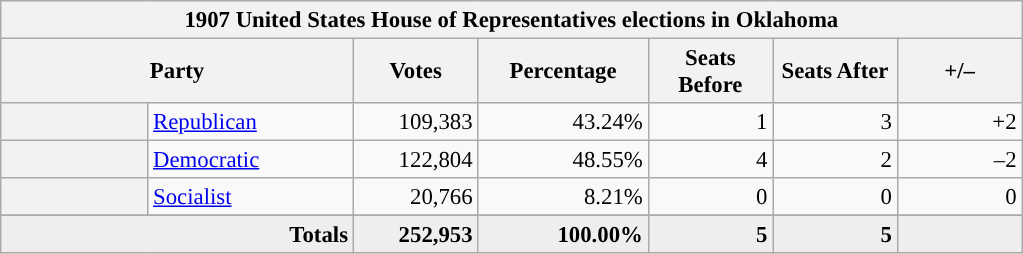<table class="wikitable" style="font-size: 95%;">
<tr>
<th colspan="7">1907 United States House of Representatives elections in Oklahoma</th>
</tr>
<tr>
<th colspan=2 style="width: 15em">Party</th>
<th style="width: 5em">Votes</th>
<th style="width: 7em">Percentage</th>
<th style="width: 5em">Seats Before</th>
<th style="width: 5em">Seats After</th>
<th style="width: 5em">+/–</th>
</tr>
<tr>
<th style="background-color:"></th>
<td style="width: 130px"><a href='#'>Republican</a></td>
<td align="right">109,383</td>
<td align="right">43.24%</td>
<td align="right">1</td>
<td align="right">3</td>
<td align="right">+2</td>
</tr>
<tr>
<th style="background-color:"></th>
<td style="width: 130px"><a href='#'>Democratic</a></td>
<td align="right">122,804</td>
<td align="right">48.55%</td>
<td align="right">4</td>
<td align="right">2</td>
<td align="right">–2</td>
</tr>
<tr>
<th style="background-color:"></th>
<td style="width: 130px"><a href='#'>Socialist</a></td>
<td align="right">20,766</td>
<td align="right">8.21%</td>
<td align="right">0</td>
<td align="right">0</td>
<td align="right">0</td>
</tr>
<tr>
</tr>
<tr bgcolor="#EEEEEE">
<td colspan="2" align="right"><strong>Totals</strong></td>
<td align="right"><strong>252,953</strong></td>
<td align="right"><strong>100.00%</strong></td>
<td align="right"><strong>5</strong></td>
<td align="right"><strong>5</strong></td>
<td align="right"><strong></strong></td>
</tr>
</table>
